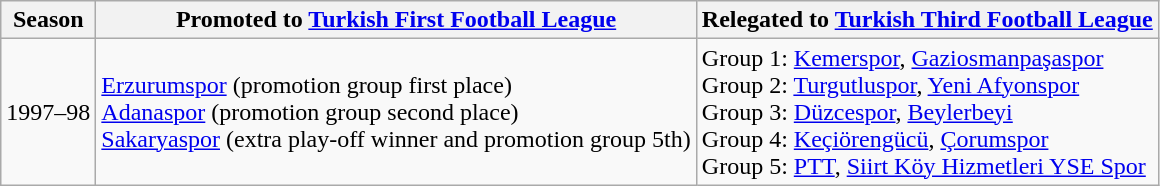<table class="wikitable">
<tr>
<th>Season</th>
<th>Promoted to <a href='#'>Turkish First Football League</a></th>
<th>Relegated to <a href='#'>Turkish Third Football League</a></th>
</tr>
<tr>
<td>1997–98</td>
<td><a href='#'>Erzurumspor</a> (promotion group first place)<br><a href='#'>Adanaspor</a> (promotion group second place)<br><a href='#'>Sakaryaspor</a> (extra play-off winner and promotion group 5th)</td>
<td>Group 1: <a href='#'>Kemerspor</a>, <a href='#'>Gaziosmanpaşaspor</a><br>Group 2: <a href='#'>Turgutluspor</a>, <a href='#'>Yeni Afyonspor</a><br>Group 3: <a href='#'>Düzcespor</a>, <a href='#'>Beylerbeyi</a><br>Group 4: <a href='#'>Keçiörengücü</a>, <a href='#'>Çorumspor</a><br>Group 5: <a href='#'>PTT</a>, <a href='#'>Siirt Köy Hizmetleri YSE Spor</a></td>
</tr>
</table>
